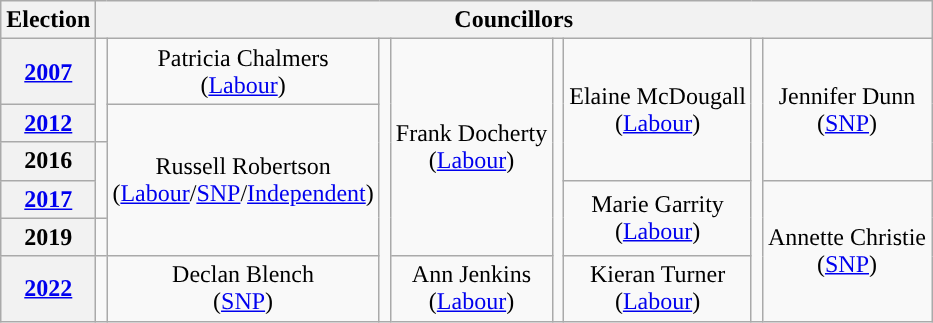<table class="wikitable" style="text-align:center">
<tr>
<th>Election</th>
<th colspan=8>Councillors</th>
</tr>
<tr>
<th><a href='#'>2007</a></th>
<td rowspan=2; style="background-color: "></td>
<td rowspan=1>Patricia Chalmers<br>(<a href='#'>Labour</a>)</td>
<td rowspan=6; style="background-color: "></td>
<td rowspan=5>Frank Docherty<br>(<a href='#'>Labour</a>)</td>
<td rowspan=6; style="background-color: "></td>
<td rowspan=3>Elaine McDougall<br>(<a href='#'>Labour</a>)</td>
<td rowspan=6; style="background-color: "></td>
<td rowspan=3>Jennifer Dunn<br>(<a href='#'>SNP</a>)</td>
</tr>
<tr>
<th><a href='#'>2012</a></th>
<td rowspan=4>Russell Robertson<br>(<a href='#'>Labour</a>/<a href='#'>SNP</a>/<a href='#'>Independent</a>)</td>
</tr>
<tr>
<th>2016</th>
<td rowspan=2; style="background-color: "></td>
</tr>
<tr>
<th><a href='#'>2017</a></th>
<td rowspan=2>Marie Garrity<br>(<a href='#'>Labour</a>)</td>
<td rowspan=3>Annette Christie<br>(<a href='#'>SNP</a>)</td>
</tr>
<tr>
<th>2019</th>
<td rowspan=1; style="background-color: "></td>
</tr>
<tr>
<th><a href='#'>2022</a></th>
<td rowspan=1; style="background-color: "></td>
<td rowspan=1>Declan Blench<br>(<a href='#'>SNP</a>)</td>
<td rowspan=1>Ann Jenkins<br>(<a href='#'>Labour</a>)</td>
<td rowspan=1>Kieran Turner<br>(<a href='#'>Labour</a>)</td>
</tr>
</table>
